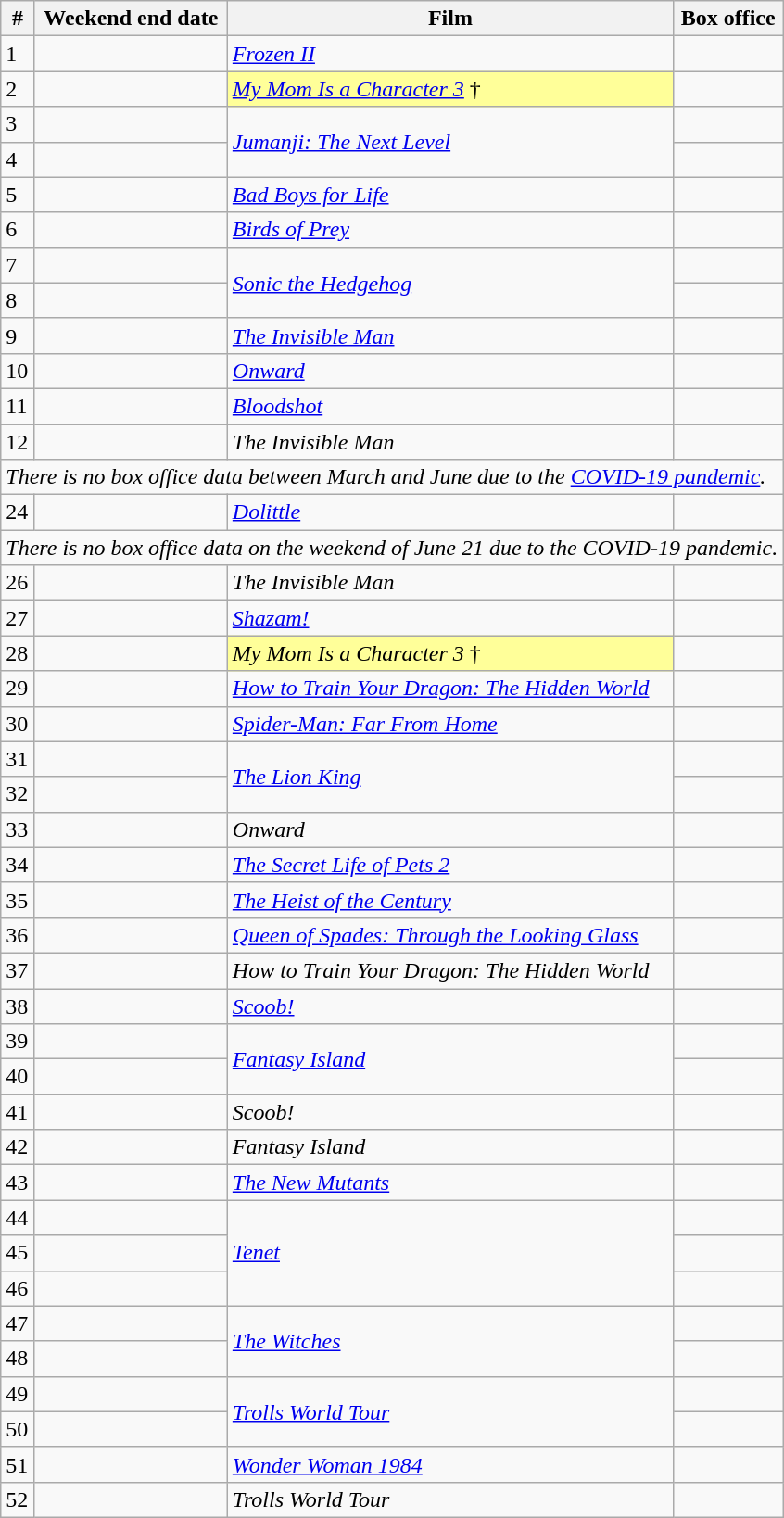<table class="wikitable sortable">
<tr>
<th abbr="Week">#</th>
<th abbr="Date">Weekend end date</th>
<th>Film</th>
<th>Box office</th>
</tr>
<tr>
<td>1</td>
<td></td>
<td><em><a href='#'>Frozen II</a></em></td>
<td></td>
</tr>
<tr>
<td>2</td>
<td></td>
<td style="background-color:#FFFF99"><em><a href='#'>My Mom Is a Character 3</a></em> †</td>
<td></td>
</tr>
<tr>
<td>3</td>
<td></td>
<td rowspan="2"><em><a href='#'>Jumanji: The Next Level</a></em></td>
<td></td>
</tr>
<tr>
<td>4</td>
<td></td>
<td></td>
</tr>
<tr>
<td>5</td>
<td></td>
<td><em><a href='#'>Bad Boys for Life</a></em></td>
<td></td>
</tr>
<tr>
<td>6</td>
<td></td>
<td><em><a href='#'>Birds of Prey</a></em></td>
<td></td>
</tr>
<tr>
<td>7</td>
<td></td>
<td rowspan="2"><em><a href='#'>Sonic the Hedgehog</a></em></td>
<td></td>
</tr>
<tr>
<td>8</td>
<td></td>
<td></td>
</tr>
<tr>
<td>9</td>
<td></td>
<td><em><a href='#'>The Invisible Man</a></em></td>
<td></td>
</tr>
<tr>
<td>10</td>
<td></td>
<td><em><a href='#'>Onward</a></em></td>
<td></td>
</tr>
<tr>
<td>11</td>
<td></td>
<td><em><a href='#'>Bloodshot</a></em></td>
<td></td>
</tr>
<tr>
<td>12</td>
<td></td>
<td><em>The Invisible Man</em></td>
<td></td>
</tr>
<tr>
<td colspan="4"><div><em>There is no box office data between March and June due to the <a href='#'>COVID-19 pandemic</a>.</em></div></td>
</tr>
<tr>
<td>24</td>
<td></td>
<td><em><a href='#'>Dolittle</a></em></td>
<td></td>
</tr>
<tr>
<td colspan="4"><div><em>There is no box office data on the weekend of June 21 due to the COVID-19 pandemic.</em></div></td>
</tr>
<tr>
<td>26</td>
<td></td>
<td><em>The Invisible Man</em></td>
<td></td>
</tr>
<tr>
<td>27</td>
<td></td>
<td><em><a href='#'>Shazam!</a></em></td>
<td></td>
</tr>
<tr>
<td>28</td>
<td></td>
<td style="background-color:#FFFF99"><em>My Mom Is a Character 3</em> †</td>
<td></td>
</tr>
<tr>
<td>29</td>
<td></td>
<td><em><a href='#'>How to Train Your Dragon: The Hidden World</a></em></td>
<td></td>
</tr>
<tr>
<td>30</td>
<td></td>
<td><em><a href='#'>Spider-Man: Far From Home</a></em></td>
<td></td>
</tr>
<tr>
<td>31</td>
<td></td>
<td rowspan="2"><em><a href='#'>The Lion King</a></em></td>
<td></td>
</tr>
<tr>
<td>32</td>
<td></td>
<td></td>
</tr>
<tr>
<td>33</td>
<td></td>
<td><em>Onward</em></td>
<td></td>
</tr>
<tr>
<td>34</td>
<td></td>
<td><em><a href='#'>The Secret Life of Pets 2</a></em></td>
<td></td>
</tr>
<tr>
<td>35</td>
<td></td>
<td><em><a href='#'>The Heist of the Century</a></em></td>
<td></td>
</tr>
<tr>
<td>36</td>
<td></td>
<td><em><a href='#'>Queen of Spades: Through the Looking Glass</a></em></td>
<td></td>
</tr>
<tr>
<td>37</td>
<td></td>
<td><em>How to Train Your Dragon: The Hidden World</em></td>
<td></td>
</tr>
<tr>
<td>38</td>
<td></td>
<td><em><a href='#'>Scoob!</a></em></td>
<td></td>
</tr>
<tr>
<td>39</td>
<td></td>
<td rowspan="2"><em><a href='#'>Fantasy Island</a></em></td>
<td></td>
</tr>
<tr>
<td>40</td>
<td></td>
<td></td>
</tr>
<tr>
<td>41</td>
<td></td>
<td><em>Scoob!</em></td>
<td></td>
</tr>
<tr>
<td>42</td>
<td></td>
<td><em>Fantasy Island</em></td>
<td></td>
</tr>
<tr>
<td>43</td>
<td></td>
<td><em><a href='#'>The New Mutants</a></em></td>
<td></td>
</tr>
<tr>
<td>44</td>
<td></td>
<td rowspan="3"><em><a href='#'>Tenet</a></em></td>
<td></td>
</tr>
<tr>
<td>45</td>
<td></td>
<td></td>
</tr>
<tr>
<td>46</td>
<td></td>
<td></td>
</tr>
<tr>
<td>47</td>
<td></td>
<td rowspan="2"><em><a href='#'>The Witches</a></em></td>
<td></td>
</tr>
<tr>
<td>48</td>
<td></td>
<td></td>
</tr>
<tr>
<td>49</td>
<td></td>
<td rowspan="2"><em><a href='#'>Trolls World Tour</a></em></td>
<td></td>
</tr>
<tr>
<td>50</td>
<td></td>
<td></td>
</tr>
<tr>
<td>51</td>
<td></td>
<td><em><a href='#'>Wonder Woman 1984</a></em></td>
<td></td>
</tr>
<tr>
<td>52</td>
<td></td>
<td><em>Trolls World Tour</em></td>
<td></td>
</tr>
</table>
